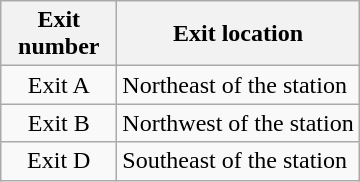<table class="wikitable">
<tr>
<th style="width:70px">Exit number</th>
<th>Exit location</th>
</tr>
<tr>
<td align="center">Exit A</td>
<td>Northeast of the station</td>
</tr>
<tr>
<td align="center">Exit B</td>
<td>Northwest of the station</td>
</tr>
<tr>
<td align="center">Exit D</td>
<td>Southeast of the station</td>
</tr>
</table>
